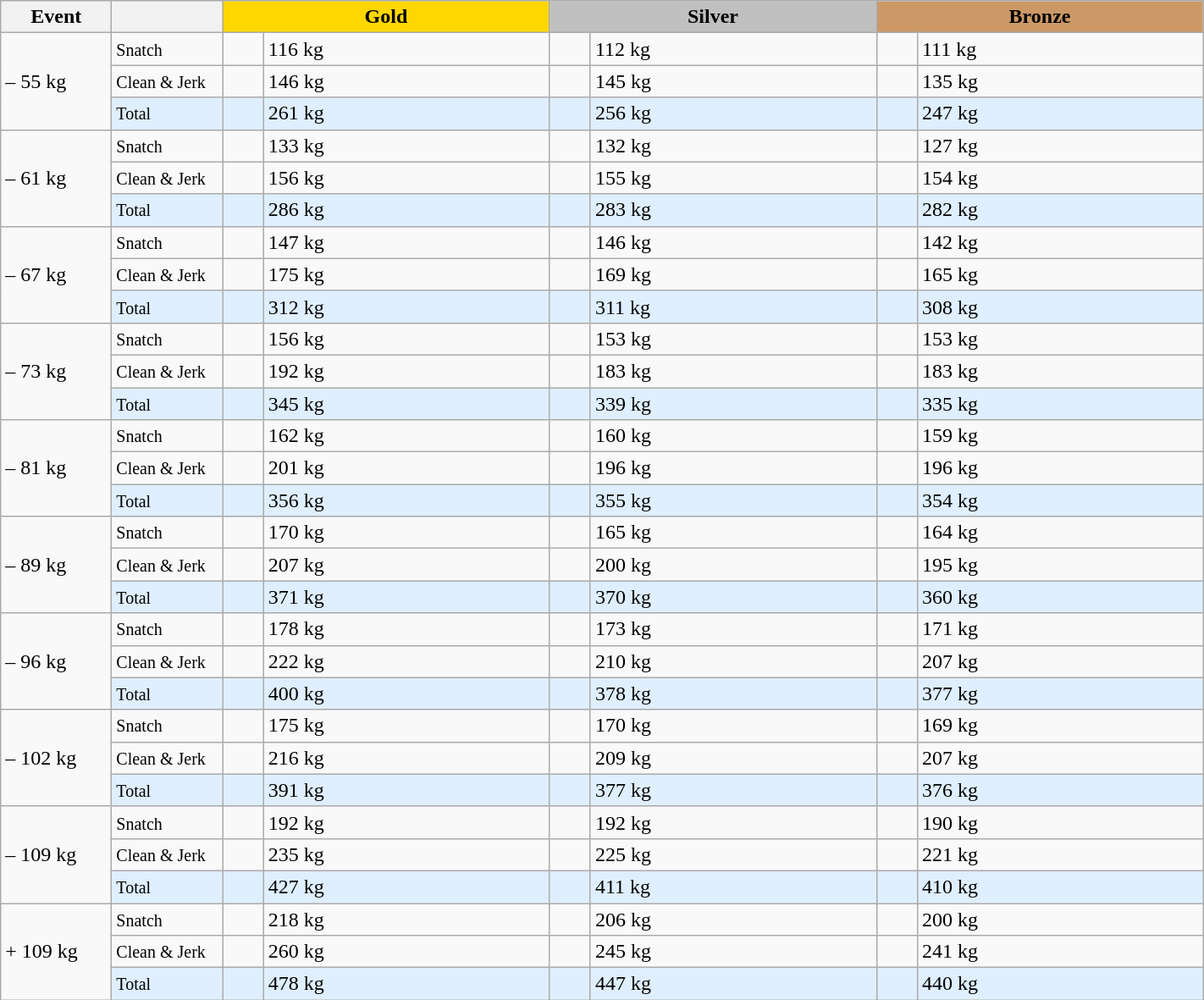<table class="wikitable">
<tr>
<th width=80>Event</th>
<th width=80></th>
<td bgcolor=gold align="center" colspan=2 width=250><strong>Gold</strong></td>
<td bgcolor=silver align="center" colspan=2 width=250><strong>Silver</strong></td>
<td bgcolor=#cc9966 colspan=2 align="center" width=250><strong>Bronze</strong></td>
</tr>
<tr>
<td rowspan=3>– 55 kg<br></td>
<td><small>Snatch</small></td>
<td></td>
<td>116 kg</td>
<td></td>
<td>112 kg</td>
<td></td>
<td>111 kg</td>
</tr>
<tr>
<td><small>Clean & Jerk</small></td>
<td></td>
<td>146 kg</td>
<td></td>
<td>145 kg</td>
<td></td>
<td>135 kg</td>
</tr>
<tr bgcolor=#dfefff>
<td><small>Total</small></td>
<td></td>
<td>261 kg</td>
<td></td>
<td>256 kg</td>
<td></td>
<td>247 kg</td>
</tr>
<tr>
<td rowspan=3>– 61 kg<br></td>
<td><small>Snatch</small></td>
<td></td>
<td>133 kg</td>
<td></td>
<td>132 kg</td>
<td></td>
<td>127 kg</td>
</tr>
<tr>
<td><small>Clean & Jerk</small></td>
<td></td>
<td>156 kg</td>
<td></td>
<td>155 kg</td>
<td></td>
<td>154 kg</td>
</tr>
<tr bgcolor=#dfefff>
<td><small>Total</small></td>
<td></td>
<td>286 kg</td>
<td></td>
<td>283 kg</td>
<td></td>
<td>282 kg</td>
</tr>
<tr>
<td rowspan=3>– 67 kg<br></td>
<td><small>Snatch</small></td>
<td></td>
<td>147 kg</td>
<td></td>
<td>146 kg</td>
<td></td>
<td>142 kg</td>
</tr>
<tr>
<td><small>Clean & Jerk</small></td>
<td></td>
<td>175 kg</td>
<td></td>
<td>169 kg</td>
<td></td>
<td>165 kg</td>
</tr>
<tr bgcolor=#dfefff>
<td><small>Total</small></td>
<td></td>
<td>312 kg</td>
<td></td>
<td>311 kg</td>
<td></td>
<td>308 kg</td>
</tr>
<tr>
<td rowspan=3>– 73 kg<br></td>
<td><small>Snatch</small></td>
<td></td>
<td>156 kg</td>
<td></td>
<td>153 kg</td>
<td></td>
<td>153 kg</td>
</tr>
<tr>
<td><small>Clean & Jerk</small></td>
<td></td>
<td>192 kg</td>
<td></td>
<td>183 kg</td>
<td></td>
<td>183 kg</td>
</tr>
<tr bgcolor=#dfefff>
<td><small>Total</small></td>
<td></td>
<td>345 kg</td>
<td></td>
<td>339 kg</td>
<td></td>
<td>335 kg</td>
</tr>
<tr>
<td rowspan=3>– 81 kg<br></td>
<td><small>Snatch</small></td>
<td></td>
<td>162 kg</td>
<td></td>
<td>160 kg</td>
<td></td>
<td>159 kg</td>
</tr>
<tr>
<td><small>Clean & Jerk</small></td>
<td></td>
<td>201 kg</td>
<td></td>
<td>196 kg</td>
<td></td>
<td>196 kg</td>
</tr>
<tr bgcolor=#dfefff>
<td><small>Total</small></td>
<td></td>
<td>356 kg</td>
<td></td>
<td>355 kg</td>
<td></td>
<td>354 kg</td>
</tr>
<tr>
<td rowspan=3>– 89 kg<br></td>
<td><small>Snatch</small></td>
<td></td>
<td>170 kg</td>
<td></td>
<td>165 kg</td>
<td></td>
<td>164 kg</td>
</tr>
<tr>
<td><small>Clean & Jerk</small></td>
<td></td>
<td>207 kg</td>
<td></td>
<td>200 kg</td>
<td></td>
<td>195 kg</td>
</tr>
<tr bgcolor=#dfefff>
<td><small>Total</small></td>
<td></td>
<td>371 kg</td>
<td></td>
<td>370 kg</td>
<td></td>
<td>360 kg</td>
</tr>
<tr>
<td rowspan=3>– 96 kg<br></td>
<td><small>Snatch</small></td>
<td></td>
<td>178 kg</td>
<td></td>
<td>173 kg</td>
<td></td>
<td>171 kg</td>
</tr>
<tr>
<td><small>Clean & Jerk</small></td>
<td></td>
<td>222 kg</td>
<td></td>
<td>210 kg</td>
<td></td>
<td>207 kg</td>
</tr>
<tr bgcolor=#dfefff>
<td><small>Total</small></td>
<td></td>
<td>400 kg</td>
<td></td>
<td>378 kg</td>
<td></td>
<td>377 kg</td>
</tr>
<tr>
<td rowspan=3>– 102 kg<br></td>
<td><small>Snatch</small></td>
<td></td>
<td>175 kg</td>
<td></td>
<td>170 kg</td>
<td></td>
<td>169 kg</td>
</tr>
<tr>
<td><small>Clean & Jerk</small></td>
<td></td>
<td>216 kg</td>
<td></td>
<td>209 kg</td>
<td></td>
<td>207 kg</td>
</tr>
<tr bgcolor=#dfefff>
<td><small>Total</small></td>
<td></td>
<td>391 kg</td>
<td></td>
<td>377 kg</td>
<td></td>
<td>376 kg</td>
</tr>
<tr>
<td rowspan=3>– 109 kg<br></td>
<td><small>Snatch</small></td>
<td></td>
<td>192 kg</td>
<td></td>
<td>192 kg</td>
<td></td>
<td>190 kg</td>
</tr>
<tr>
<td><small>Clean & Jerk</small></td>
<td></td>
<td>235 kg</td>
<td></td>
<td>225 kg</td>
<td></td>
<td>221 kg</td>
</tr>
<tr bgcolor=#dfefff>
<td><small>Total</small></td>
<td></td>
<td>427 kg</td>
<td></td>
<td>411 kg</td>
<td></td>
<td>410 kg</td>
</tr>
<tr>
<td rowspan=3>+ 109 kg<br></td>
<td><small>Snatch</small></td>
<td></td>
<td>218 kg</td>
<td></td>
<td>206 kg</td>
<td></td>
<td>200 kg</td>
</tr>
<tr>
<td><small>Clean & Jerk</small></td>
<td></td>
<td>260 kg</td>
<td></td>
<td>245 kg</td>
<td></td>
<td>241 kg</td>
</tr>
<tr bgcolor=#dfefff>
<td><small>Total</small></td>
<td></td>
<td>478 kg</td>
<td></td>
<td>447 kg</td>
<td></td>
<td>440 kg</td>
</tr>
</table>
